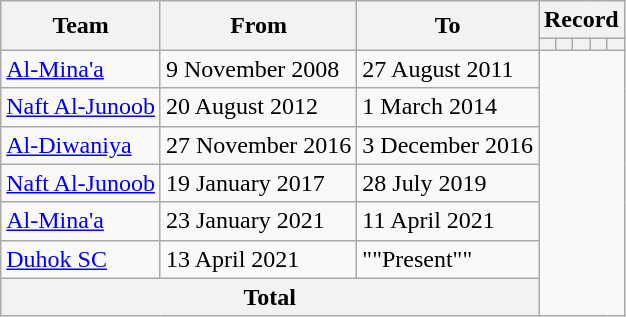<table class=wikitable style=text-align:center>
<tr>
<th rowspan=2>Team</th>
<th rowspan=2>From</th>
<th rowspan=2>To</th>
<th colspan=5>Record</th>
</tr>
<tr>
<th></th>
<th></th>
<th></th>
<th></th>
<th></th>
</tr>
<tr>
<td align=left><a href='#'>Al-Mina'a</a></td>
<td align=left>9 November 2008</td>
<td align=left>27 August 2011<br></td>
</tr>
<tr>
<td align=left><a href='#'>Naft Al-Junoob</a></td>
<td align=left>20 August 2012</td>
<td align=left>1 March 2014<br></td>
</tr>
<tr>
<td align=left><a href='#'>Al-Diwaniya</a></td>
<td align=left>27 November 2016</td>
<td align=left>3 December 2016<br></td>
</tr>
<tr>
<td align=left><a href='#'>Naft Al-Junoob</a></td>
<td align=left>19 January 2017</td>
<td align=left>28 July 2019<br></td>
</tr>
<tr>
<td align=left><a href='#'>Al-Mina'a</a></td>
<td align=left>23 January 2021</td>
<td align=left>11 April 2021<br></td>
</tr>
<tr>
<td align=left><a href='#'>Duhok SC</a></td>
<td align=left>13 April 2021</td>
<td align=left>""Present""<br></td>
</tr>
<tr>
<th colspan=3>Total<br></th>
</tr>
</table>
